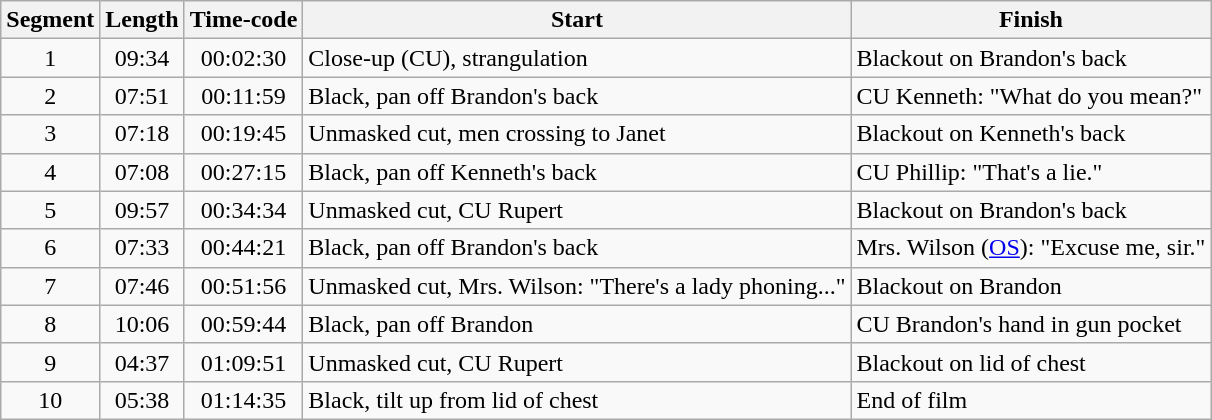<table class="wikitable">
<tr>
<th>Segment</th>
<th>Length</th>
<th>Time-code</th>
<th>Start</th>
<th>Finish</th>
</tr>
<tr>
<td align=center>1</td>
<td align=center>09:34</td>
<td align=center>00:02:30</td>
<td>Close-up (CU), strangulation</td>
<td>Blackout on Brandon's back</td>
</tr>
<tr>
<td align=center>2</td>
<td align=center>07:51</td>
<td align=center>00:11:59</td>
<td>Black, pan off Brandon's back</td>
<td>CU Kenneth: "What do you mean?"</td>
</tr>
<tr>
<td align=center>3</td>
<td align=center>07:18</td>
<td align=center>00:19:45</td>
<td>Unmasked cut, men crossing to Janet</td>
<td>Blackout on Kenneth's back</td>
</tr>
<tr>
<td align=center>4</td>
<td align=center>07:08</td>
<td align=center>00:27:15</td>
<td>Black, pan off Kenneth's back</td>
<td>CU Phillip: "That's a lie."</td>
</tr>
<tr>
<td align=center>5</td>
<td align=center>09:57</td>
<td align=center>00:34:34</td>
<td>Unmasked cut, CU Rupert</td>
<td>Blackout on Brandon's back</td>
</tr>
<tr>
<td align=center>6</td>
<td align=center>07:33</td>
<td align=center>00:44:21</td>
<td>Black, pan off Brandon's back</td>
<td>Mrs. Wilson (<a href='#'>OS</a>): "Excuse me, sir."</td>
</tr>
<tr>
<td align=center>7</td>
<td align=center>07:46</td>
<td align=center>00:51:56</td>
<td>Unmasked cut, Mrs. Wilson: "There's a lady phoning..."</td>
<td>Blackout on Brandon</td>
</tr>
<tr>
<td align=center>8</td>
<td align=center>10:06</td>
<td align=center>00:59:44</td>
<td>Black, pan off Brandon</td>
<td>CU Brandon's hand in gun pocket</td>
</tr>
<tr>
<td align=center>9</td>
<td align=center>04:37</td>
<td align=center>01:09:51</td>
<td>Unmasked cut, CU Rupert</td>
<td>Blackout on lid of chest</td>
</tr>
<tr>
<td align=center>10</td>
<td align=center>05:38</td>
<td align=center>01:14:35</td>
<td>Black, tilt up from lid of chest</td>
<td>End of film</td>
</tr>
</table>
